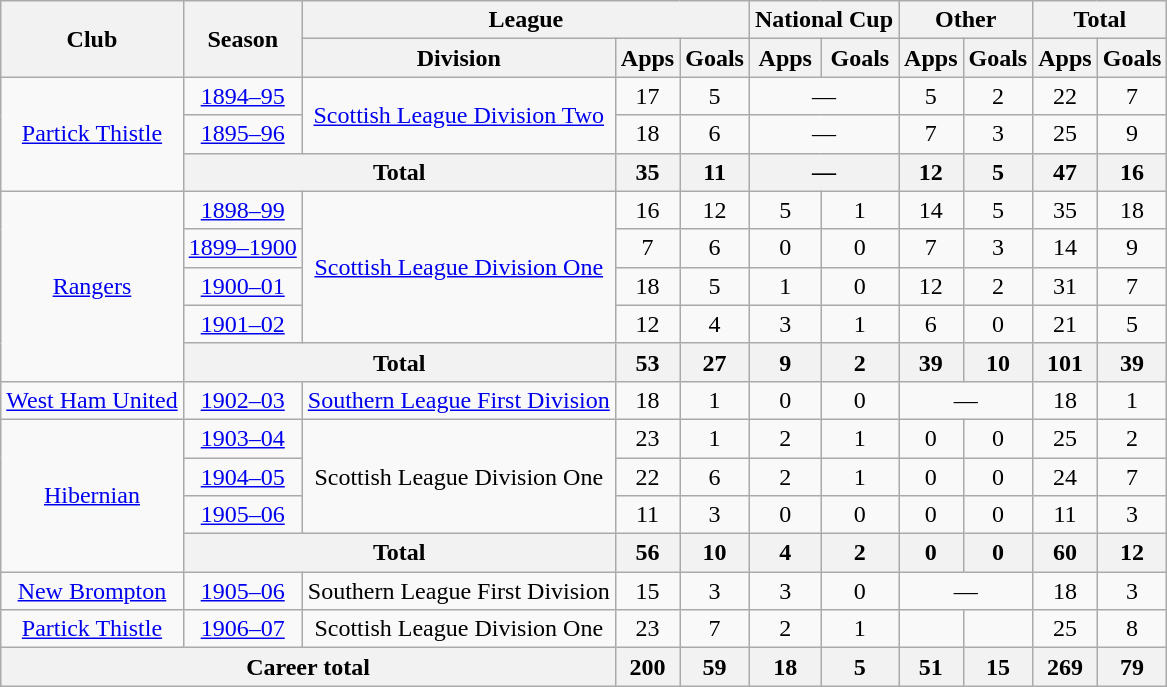<table class="wikitable" style="text-align: center;">
<tr>
<th rowspan="2">Club</th>
<th rowspan="2">Season</th>
<th colspan="3">League</th>
<th colspan="2">National Cup</th>
<th colspan="2">Other</th>
<th colspan="2">Total</th>
</tr>
<tr>
<th>Division</th>
<th>Apps</th>
<th>Goals</th>
<th>Apps</th>
<th>Goals</th>
<th>Apps</th>
<th>Goals</th>
<th>Apps</th>
<th>Goals</th>
</tr>
<tr>
<td rowspan="3"><a href='#'>Partick Thistle</a></td>
<td><a href='#'>1894–95</a></td>
<td rowspan="2"><a href='#'>Scottish League Division Two</a></td>
<td>17</td>
<td>5</td>
<td colspan="2">—</td>
<td>5</td>
<td>2</td>
<td>22</td>
<td>7</td>
</tr>
<tr>
<td><a href='#'>1895–96</a></td>
<td>18</td>
<td>6</td>
<td colspan="2">—</td>
<td>7</td>
<td>3</td>
<td>25</td>
<td>9</td>
</tr>
<tr>
<th colspan="2">Total</th>
<th>35</th>
<th>11</th>
<th colspan="2">—</th>
<th>12</th>
<th>5</th>
<th>47</th>
<th>16</th>
</tr>
<tr>
<td rowspan="5"><a href='#'>Rangers</a></td>
<td><a href='#'>1898–99</a></td>
<td rowspan="4"><a href='#'>Scottish League Division One</a></td>
<td>16</td>
<td>12</td>
<td>5</td>
<td>1</td>
<td>14</td>
<td>5</td>
<td>35</td>
<td>18</td>
</tr>
<tr>
<td><a href='#'>1899–1900</a></td>
<td>7</td>
<td>6</td>
<td>0</td>
<td>0</td>
<td>7</td>
<td>3</td>
<td>14</td>
<td>9</td>
</tr>
<tr>
<td><a href='#'>1900–01</a></td>
<td>18</td>
<td>5</td>
<td>1</td>
<td>0</td>
<td>12</td>
<td>2</td>
<td>31</td>
<td>7</td>
</tr>
<tr>
<td><a href='#'>1901–02</a></td>
<td>12</td>
<td>4</td>
<td>3</td>
<td>1</td>
<td>6</td>
<td>0</td>
<td>21</td>
<td>5</td>
</tr>
<tr>
<th colspan="2">Total</th>
<th>53</th>
<th>27</th>
<th>9</th>
<th>2</th>
<th>39</th>
<th>10</th>
<th>101</th>
<th>39</th>
</tr>
<tr>
<td><a href='#'>West Ham United</a></td>
<td><a href='#'>1902–03</a></td>
<td><a href='#'>Southern League First Division</a></td>
<td>18</td>
<td>1</td>
<td>0</td>
<td>0</td>
<td colspan="2">—</td>
<td>18</td>
<td>1</td>
</tr>
<tr>
<td rowspan="4"><a href='#'>Hibernian</a></td>
<td><a href='#'>1903–04</a></td>
<td rowspan="3">Scottish League Division One</td>
<td>23</td>
<td>1</td>
<td>2</td>
<td>1</td>
<td>0</td>
<td>0</td>
<td>25</td>
<td>2</td>
</tr>
<tr>
<td><a href='#'>1904–05</a></td>
<td>22</td>
<td>6</td>
<td>2</td>
<td>1</td>
<td>0</td>
<td>0</td>
<td>24</td>
<td>7</td>
</tr>
<tr>
<td><a href='#'>1905–06</a></td>
<td>11</td>
<td>3</td>
<td>0</td>
<td>0</td>
<td>0</td>
<td>0</td>
<td>11</td>
<td>3</td>
</tr>
<tr>
<th colspan="2">Total</th>
<th>56</th>
<th>10</th>
<th>4</th>
<th>2</th>
<th>0</th>
<th>0</th>
<th>60</th>
<th>12</th>
</tr>
<tr>
<td><a href='#'>New Brompton</a></td>
<td><a href='#'>1905–06</a></td>
<td>Southern League First Division</td>
<td>15</td>
<td>3</td>
<td>3</td>
<td>0</td>
<td colspan="2">—</td>
<td>18</td>
<td>3</td>
</tr>
<tr>
<td><a href='#'>Partick Thistle</a></td>
<td><a href='#'>1906–07</a></td>
<td>Scottish League Division One</td>
<td>23</td>
<td>7</td>
<td>2</td>
<td>1</td>
<td></td>
<td></td>
<td>25</td>
<td>8</td>
</tr>
<tr>
<th colspan="3">Career total</th>
<th>200</th>
<th>59</th>
<th>18</th>
<th>5</th>
<th>51</th>
<th>15</th>
<th>269</th>
<th>79</th>
</tr>
</table>
